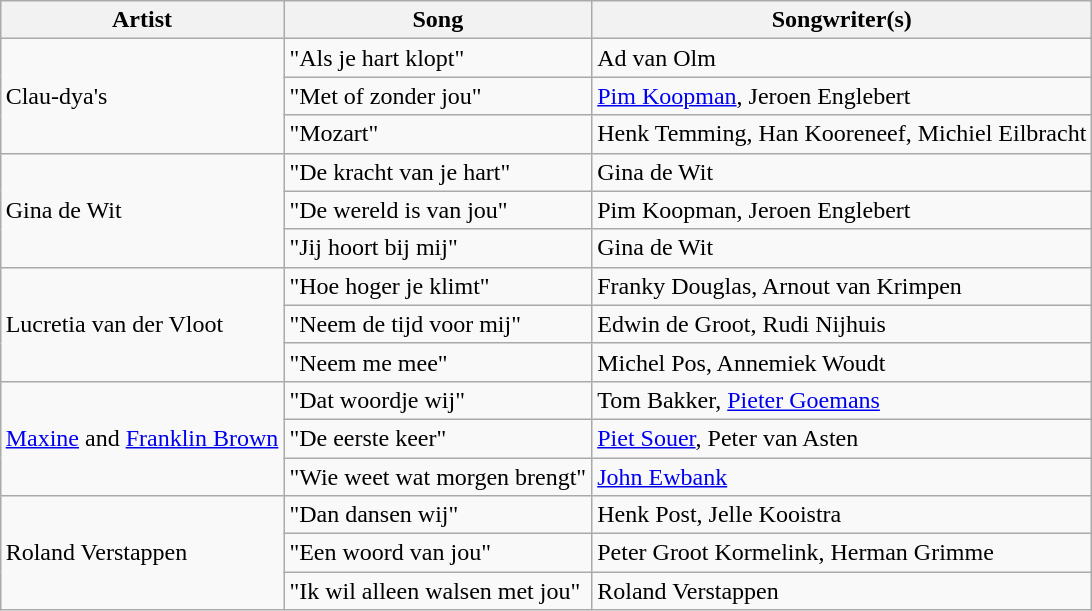<table class="sortable wikitable" style="margin: 1em auto 1em auto;">
<tr>
<th>Artist</th>
<th>Song</th>
<th>Songwriter(s)</th>
</tr>
<tr>
<td rowspan="3">Clau-dya's</td>
<td>"Als je hart klopt"</td>
<td>Ad van Olm</td>
</tr>
<tr>
<td>"Met of zonder jou"</td>
<td><a href='#'>Pim Koopman</a>, Jeroen Englebert</td>
</tr>
<tr>
<td>"Mozart"</td>
<td>Henk Temming, Han Kooreneef, Michiel Eilbracht</td>
</tr>
<tr>
<td rowspan="3">Gina de Wit</td>
<td>"De kracht van je hart"</td>
<td>Gina de Wit</td>
</tr>
<tr>
<td>"De wereld is van jou"</td>
<td>Pim Koopman, Jeroen Englebert</td>
</tr>
<tr>
<td>"Jij hoort bij mij"</td>
<td>Gina de Wit</td>
</tr>
<tr>
<td rowspan="3">Lucretia van der Vloot</td>
<td>"Hoe hoger je klimt"</td>
<td>Franky Douglas, Arnout van Krimpen</td>
</tr>
<tr>
<td>"Neem de tijd voor mij"</td>
<td>Edwin de Groot, Rudi Nijhuis</td>
</tr>
<tr>
<td>"Neem me mee"</td>
<td>Michel Pos, Annemiek Woudt</td>
</tr>
<tr>
<td rowspan="3"><a href='#'>Maxine</a> and <a href='#'>Franklin Brown</a></td>
<td>"Dat woordje wij"</td>
<td>Tom Bakker, <a href='#'>Pieter Goemans</a></td>
</tr>
<tr>
<td>"De eerste keer"</td>
<td><a href='#'>Piet Souer</a>, Peter van Asten</td>
</tr>
<tr>
<td>"Wie weet wat morgen brengt"</td>
<td><a href='#'>John Ewbank</a></td>
</tr>
<tr>
<td rowspan="3">Roland Verstappen</td>
<td>"Dan dansen wij"</td>
<td>Henk Post, Jelle Kooistra</td>
</tr>
<tr>
<td>"Een woord van jou"</td>
<td>Peter Groot Kormelink, Herman Grimme</td>
</tr>
<tr>
<td>"Ik wil alleen walsen met jou"</td>
<td>Roland Verstappen</td>
</tr>
</table>
